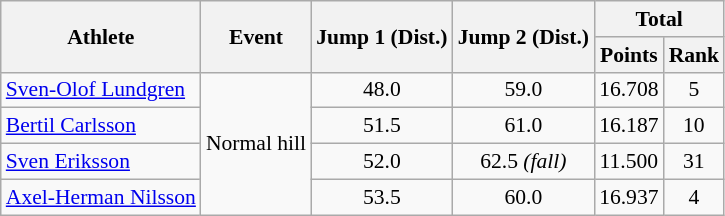<table class="wikitable" style="font-size:90%">
<tr>
<th rowspan="2">Athlete</th>
<th rowspan="2">Event</th>
<th rowspan="2">Jump 1 (Dist.)</th>
<th rowspan="2">Jump 2 (Dist.)</th>
<th colspan="2">Total</th>
</tr>
<tr>
<th>Points</th>
<th>Rank</th>
</tr>
<tr>
<td><a href='#'>Sven-Olof Lundgren</a></td>
<td rowspan="4">Normal hill</td>
<td align="center">48.0</td>
<td align="center">59.0</td>
<td align="center">16.708</td>
<td align="center">5</td>
</tr>
<tr>
<td><a href='#'>Bertil Carlsson</a></td>
<td align="center">51.5</td>
<td align="center">61.0</td>
<td align="center">16.187</td>
<td align="center">10</td>
</tr>
<tr>
<td><a href='#'>Sven Eriksson</a></td>
<td align="center">52.0</td>
<td align="center">62.5 <em>(fall)</em></td>
<td align="center">11.500</td>
<td align="center">31</td>
</tr>
<tr>
<td><a href='#'>Axel-Herman Nilsson</a></td>
<td align="center">53.5</td>
<td align="center">60.0</td>
<td align="center">16.937</td>
<td align="center">4</td>
</tr>
</table>
